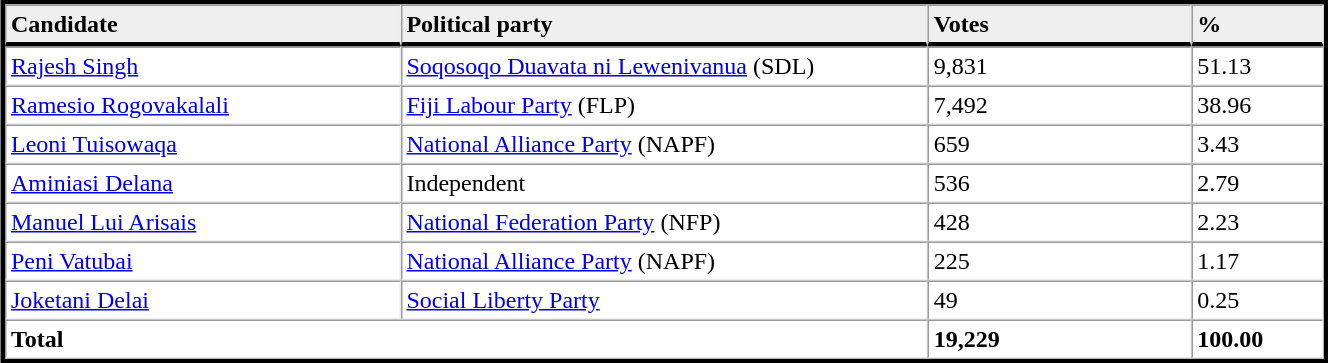<table table width="70%" border="1" align="center" cellpadding=3 cellspacing=0 style="margin:5px; border:3px solid;">
<tr>
<td td width="30%" style="border-bottom:3px solid; background:#efefef;"><strong>Candidate</strong></td>
<td td width="40%" style="border-bottom:3px solid; background:#efefef;"><strong>Political party</strong></td>
<td td width="20%" style="border-bottom:3px solid; background:#efefef;"><strong>Votes</strong></td>
<td td width="10%" style="border-bottom:3px solid; background:#efefef;"><strong>%</strong></td>
</tr>
<tr>
<td><a href='#'>Rajesh Singh</a></td>
<td><a href='#'>Soqosoqo Duavata ni Lewenivanua</a> (SDL)</td>
<td>9,831</td>
<td>51.13</td>
</tr>
<tr>
<td><a href='#'>Ramesio Rogovakalali</a></td>
<td><a href='#'>Fiji Labour Party</a> (FLP)</td>
<td>7,492</td>
<td>38.96</td>
</tr>
<tr>
<td><a href='#'>Leoni Tuisowaqa</a></td>
<td><a href='#'>National Alliance Party</a> (NAPF)</td>
<td>659</td>
<td>3.43</td>
</tr>
<tr>
<td><a href='#'>Aminiasi Delana</a></td>
<td>Independent</td>
<td>536</td>
<td>2.79</td>
</tr>
<tr>
<td><a href='#'>Manuel Lui Arisais</a></td>
<td><a href='#'>National Federation Party</a> (NFP)</td>
<td>428</td>
<td>2.23</td>
</tr>
<tr>
<td><a href='#'>Peni Vatubai</a></td>
<td><a href='#'>National Alliance Party</a> (NAPF)</td>
<td>225</td>
<td>1.17</td>
</tr>
<tr>
<td><a href='#'>Joketani Delai</a></td>
<td><a href='#'>Social Liberty Party</a></td>
<td>49</td>
<td>0.25</td>
</tr>
<tr>
<td colspan=2><strong>Total</strong></td>
<td><strong>19,229</strong></td>
<td><strong>100.00</strong></td>
</tr>
<tr>
</tr>
</table>
